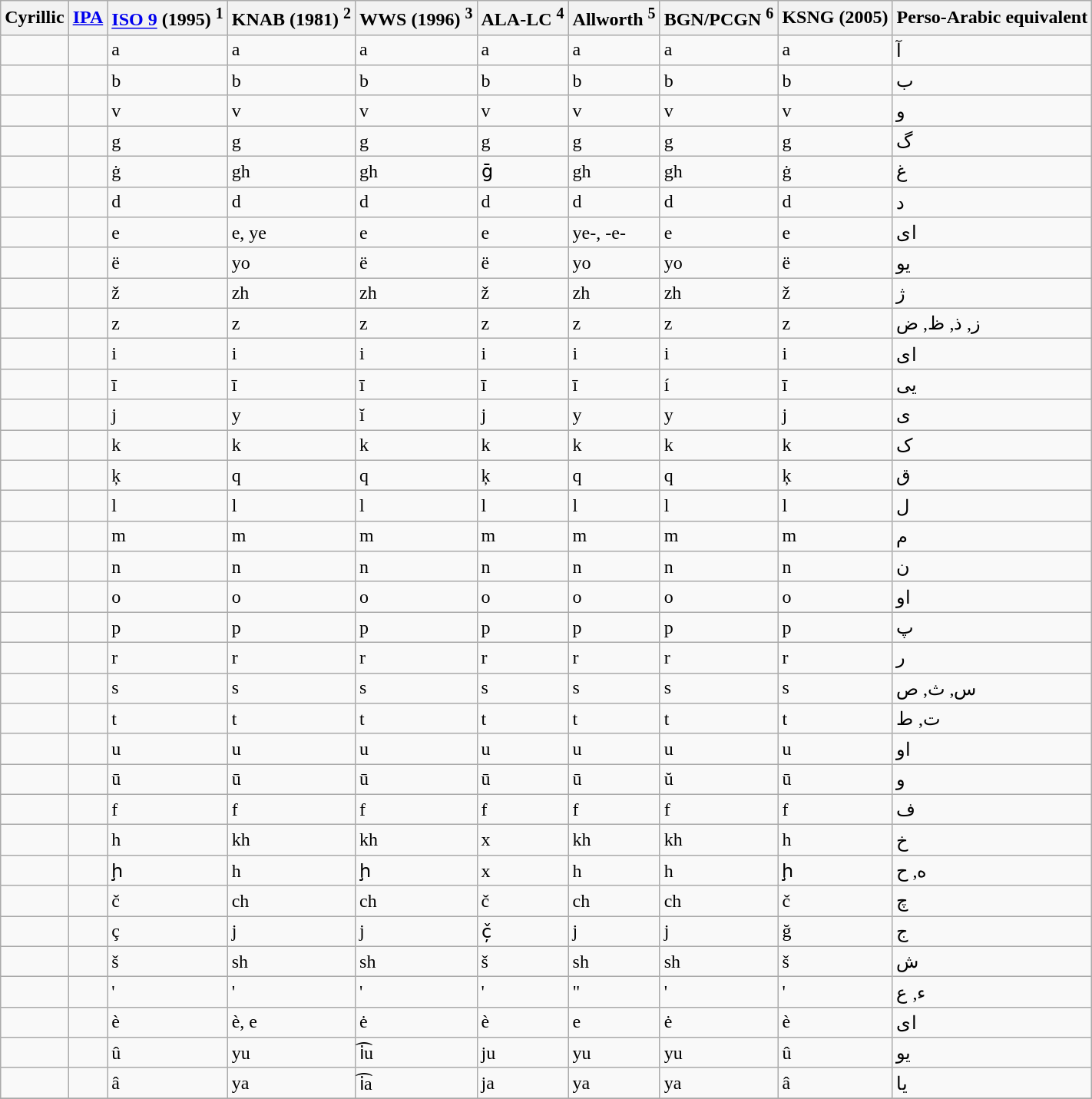<table class="wikitable">
<tr>
<th>Cyrillic</th>
<th><a href='#'>IPA</a></th>
<th><a href='#'>ISO 9</a> (1995) <sup>1</sup></th>
<th>KNAB (1981) <sup>2</sup></th>
<th>WWS (1996) <sup>3</sup></th>
<th title="American Library Association-Library of Congress">ALA-LC <sup>4</sup></th>
<th>Allworth <sup>5</sup></th>
<th title="United States Board on Geographic Names/Permanent Committee on Geographical Names for British Official Use">BGN/PCGN <sup>6</sup></th>
<th>KSNG (2005)</th>
<th>Perso-Arabic equivalent</th>
</tr>
<tr>
<td></td>
<td></td>
<td>a</td>
<td>a</td>
<td>a</td>
<td>a</td>
<td>a</td>
<td>a</td>
<td>a</td>
<td>ﺁ</td>
</tr>
<tr>
<td></td>
<td></td>
<td>b</td>
<td>b</td>
<td>b</td>
<td>b</td>
<td>b</td>
<td>b</td>
<td>b</td>
<td>ب</td>
</tr>
<tr>
<td></td>
<td></td>
<td>v</td>
<td>v</td>
<td>v</td>
<td>v</td>
<td>v</td>
<td>v</td>
<td>v</td>
<td>و</td>
</tr>
<tr>
<td></td>
<td></td>
<td>g</td>
<td>g</td>
<td>g</td>
<td>g</td>
<td>g</td>
<td>g</td>
<td>g</td>
<td>گ</td>
</tr>
<tr>
<td></td>
<td></td>
<td>ġ</td>
<td>gh</td>
<td>gh</td>
<td>ḡ</td>
<td>gh</td>
<td>gh</td>
<td>ġ</td>
<td>غ</td>
</tr>
<tr>
<td></td>
<td></td>
<td>d</td>
<td>d</td>
<td>d</td>
<td>d</td>
<td>d</td>
<td>d</td>
<td>d</td>
<td>د</td>
</tr>
<tr>
<td></td>
<td></td>
<td>e</td>
<td>e, ye</td>
<td>e</td>
<td>e</td>
<td>ye‐, ‐e‐</td>
<td>e</td>
<td>e</td>
<td>اى</td>
</tr>
<tr>
<td></td>
<td></td>
<td>ë</td>
<td>yo</td>
<td>ë</td>
<td>ë</td>
<td>yo</td>
<td>yo</td>
<td>ë</td>
<td>يو</td>
</tr>
<tr>
<td></td>
<td></td>
<td>ž</td>
<td>zh</td>
<td>zh</td>
<td>ž</td>
<td>zh</td>
<td>zh</td>
<td>ž</td>
<td>ژ</td>
</tr>
<tr>
<td></td>
<td></td>
<td>z</td>
<td>z</td>
<td>z</td>
<td>z</td>
<td>z</td>
<td>z</td>
<td>z</td>
<td>ز, ذ, ظ, ض</td>
</tr>
<tr>
<td></td>
<td></td>
<td>i</td>
<td>i</td>
<td>i</td>
<td>i</td>
<td>i</td>
<td>i</td>
<td>i</td>
<td>اى</td>
</tr>
<tr>
<td></td>
<td></td>
<td>ī</td>
<td>ī</td>
<td>ī</td>
<td>ī</td>
<td>ī</td>
<td>í</td>
<td>ī</td>
<td>يى</td>
</tr>
<tr>
<td></td>
<td></td>
<td>j</td>
<td>y</td>
<td>ĭ</td>
<td>j</td>
<td>y</td>
<td>y</td>
<td>j</td>
<td>ى</td>
</tr>
<tr>
<td></td>
<td></td>
<td>k</td>
<td>k</td>
<td>k</td>
<td>k</td>
<td>k</td>
<td>k</td>
<td>k</td>
<td>ک</td>
</tr>
<tr>
<td></td>
<td></td>
<td>ķ</td>
<td>q</td>
<td>q</td>
<td>ķ</td>
<td>q</td>
<td>q</td>
<td>ķ</td>
<td>ق</td>
</tr>
<tr>
<td></td>
<td></td>
<td>l</td>
<td>l</td>
<td>l</td>
<td>l</td>
<td>l</td>
<td>l</td>
<td>l</td>
<td>ل</td>
</tr>
<tr>
<td></td>
<td></td>
<td>m</td>
<td>m</td>
<td>m</td>
<td>m</td>
<td>m</td>
<td>m</td>
<td>m</td>
<td>م</td>
</tr>
<tr>
<td></td>
<td></td>
<td>n</td>
<td>n</td>
<td>n</td>
<td>n</td>
<td>n</td>
<td>n</td>
<td>n</td>
<td>ن</td>
</tr>
<tr>
<td></td>
<td></td>
<td>o</td>
<td>o</td>
<td>o</td>
<td>o</td>
<td>o</td>
<td>o</td>
<td>o</td>
<td>او</td>
</tr>
<tr>
<td></td>
<td></td>
<td>p</td>
<td>p</td>
<td>p</td>
<td>p</td>
<td>p</td>
<td>p</td>
<td>p</td>
<td>پ</td>
</tr>
<tr>
<td></td>
<td></td>
<td>r</td>
<td>r</td>
<td>r</td>
<td>r</td>
<td>r</td>
<td>r</td>
<td>r</td>
<td>ر</td>
</tr>
<tr>
<td></td>
<td></td>
<td>s</td>
<td>s</td>
<td>s</td>
<td>s</td>
<td>s</td>
<td>s</td>
<td>s</td>
<td>س, ث, ص</td>
</tr>
<tr>
<td></td>
<td></td>
<td>t</td>
<td>t</td>
<td>t</td>
<td>t</td>
<td>t</td>
<td>t</td>
<td>t</td>
<td>ت, ط</td>
</tr>
<tr>
<td></td>
<td></td>
<td>u</td>
<td>u</td>
<td>u</td>
<td>u</td>
<td>u</td>
<td>u</td>
<td>u</td>
<td>او</td>
</tr>
<tr>
<td></td>
<td></td>
<td>ū</td>
<td>ū</td>
<td>ū</td>
<td>ū</td>
<td>ū</td>
<td>ŭ</td>
<td>ū</td>
<td>و</td>
</tr>
<tr>
<td></td>
<td></td>
<td>f</td>
<td>f</td>
<td>f</td>
<td>f</td>
<td>f</td>
<td>f</td>
<td>f</td>
<td>ف</td>
</tr>
<tr>
<td></td>
<td></td>
<td>h</td>
<td>kh</td>
<td>kh</td>
<td>x</td>
<td>kh</td>
<td>kh</td>
<td>h</td>
<td>خ</td>
</tr>
<tr>
<td></td>
<td></td>
<td>ḩ</td>
<td>h</td>
<td>ḩ</td>
<td>x</td>
<td>h</td>
<td>h</td>
<td>ḩ</td>
<td>ه, ح</td>
</tr>
<tr>
<td></td>
<td></td>
<td>č</td>
<td>ch</td>
<td>ch</td>
<td>č</td>
<td>ch</td>
<td>ch</td>
<td>č</td>
<td>چ</td>
</tr>
<tr>
<td></td>
<td></td>
<td>ç</td>
<td>j</td>
<td>j</td>
<td>č̦</td>
<td>j</td>
<td>j</td>
<td>ğ</td>
<td>ج</td>
</tr>
<tr>
<td></td>
<td></td>
<td>š</td>
<td>sh</td>
<td>sh</td>
<td>š</td>
<td>sh</td>
<td>sh</td>
<td>š</td>
<td>ش</td>
</tr>
<tr>
<td></td>
<td></td>
<td>'</td>
<td>'</td>
<td>'</td>
<td>'</td>
<td>"</td>
<td>'</td>
<td>'</td>
<td>ء, ع</td>
</tr>
<tr>
<td></td>
<td></td>
<td>è</td>
<td>è, e</td>
<td>ė</td>
<td>è</td>
<td>e</td>
<td>ė</td>
<td>è</td>
<td>اى</td>
</tr>
<tr>
<td></td>
<td></td>
<td>û</td>
<td>yu</td>
<td>i͡u</td>
<td>ju</td>
<td>yu</td>
<td>yu</td>
<td>û</td>
<td>يو</td>
</tr>
<tr>
<td></td>
<td></td>
<td>â</td>
<td>ya</td>
<td>i͡a</td>
<td>ja</td>
<td>ya</td>
<td>ya</td>
<td>â</td>
<td>يا</td>
</tr>
<tr>
</tr>
</table>
